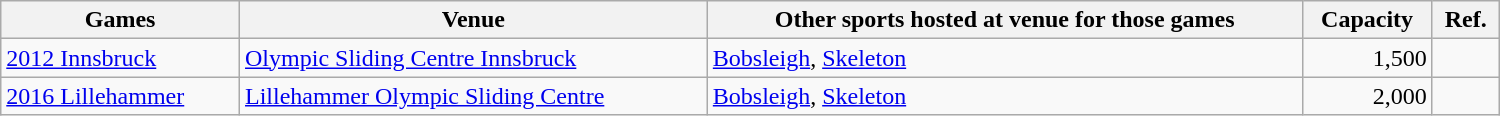<table class="wikitable sortable" width="1000px">
<tr>
<th>Games</th>
<th>Venue</th>
<th>Other sports hosted at venue for those games</th>
<th>Capacity</th>
<th>Ref.</th>
</tr>
<tr>
<td><a href='#'>2012 Innsbruck</a></td>
<td><a href='#'>Olympic Sliding Centre Innsbruck</a></td>
<td><a href='#'>Bobsleigh</a>, <a href='#'>Skeleton</a></td>
<td align="right">1,500</td>
<td align="center"></td>
</tr>
<tr>
<td><a href='#'>2016 Lillehammer</a></td>
<td><a href='#'>Lillehammer Olympic Sliding Centre</a></td>
<td><a href='#'>Bobsleigh</a>, <a href='#'>Skeleton</a></td>
<td align="right">2,000</td>
<td align="center"></td>
</tr>
</table>
